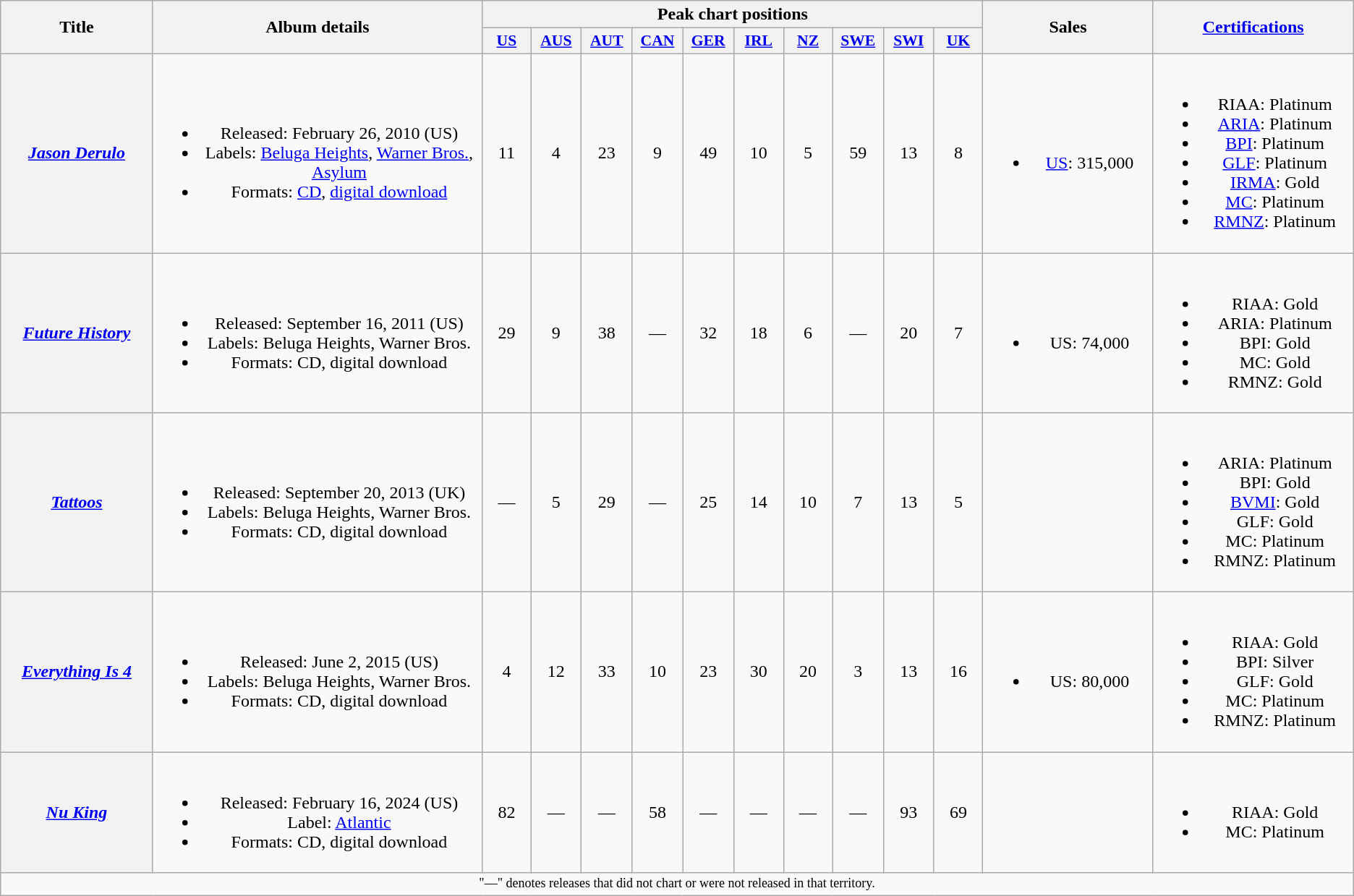<table class="wikitable plainrowheaders" style="text-align:center;">
<tr>
<th scope="col" rowspan="2" style="width:9em;">Title</th>
<th scope="col" rowspan="2" style="width:20em;">Album details</th>
<th scope="col" colspan="10">Peak chart positions</th>
<th scope="col" rowspan="2" style="width:10em;">Sales</th>
<th scope="col" rowspan="2" style="width:12em;"><a href='#'>Certifications</a></th>
</tr>
<tr>
<th scope="col" style="width:2.9em;font-size:90%;"><a href='#'>US</a><br></th>
<th scope="col" style="width:2.9em;font-size:90%;"><a href='#'>AUS</a><br></th>
<th scope="col" style="width:2.9em;font-size:90%;"><a href='#'>AUT</a><br></th>
<th scope="col" style="width:2.9em;font-size:90%;"><a href='#'>CAN</a><br></th>
<th scope="col" style="width:2.9em;font-size:90%;"><a href='#'>GER</a><br></th>
<th scope="col" style="width:2.9em;font-size:90%;"><a href='#'>IRL</a><br></th>
<th scope="col" style="width:2.9em;font-size:90%;"><a href='#'>NZ</a><br></th>
<th scope="col" style="width:2.9em;font-size:90%;"><a href='#'>SWE</a><br></th>
<th scope="col" style="width:2.9em;font-size:90%;"><a href='#'>SWI</a><br></th>
<th scope="col" style="width:2.9em;font-size:90%;"><a href='#'>UK</a><br></th>
</tr>
<tr>
<th scope="row"><em><a href='#'>Jason Derulo</a></em></th>
<td><br><ul><li>Released: February 26, 2010 <span>(US)</span></li><li>Labels: <a href='#'>Beluga Heights</a>, <a href='#'>Warner Bros.</a>, <a href='#'>Asylum</a></li><li>Formats: <a href='#'>CD</a>, <a href='#'>digital download</a></li></ul></td>
<td>11</td>
<td>4</td>
<td>23</td>
<td>9</td>
<td>49</td>
<td>10</td>
<td>5</td>
<td>59</td>
<td>13</td>
<td>8</td>
<td><br><ul><li><a href='#'>US</a>: 315,000</li></ul></td>
<td><br><ul><li>RIAA: Platinum</li><li><a href='#'>ARIA</a>: Platinum</li><li><a href='#'>BPI</a>: Platinum</li><li><a href='#'>GLF</a>: Platinum</li><li><a href='#'>IRMA</a>: Gold</li><li><a href='#'>MC</a>: Platinum</li><li><a href='#'>RMNZ</a>: Platinum</li></ul></td>
</tr>
<tr>
<th scope="row"><em><a href='#'>Future History</a></em></th>
<td><br><ul><li>Released: September 16, 2011 <span>(US)</span></li><li>Labels: Beluga Heights, Warner Bros.</li><li>Formats: CD, digital download</li></ul></td>
<td>29</td>
<td>9</td>
<td>38</td>
<td>—</td>
<td>32</td>
<td>18</td>
<td>6</td>
<td>—</td>
<td>20</td>
<td>7</td>
<td><br><ul><li>US: 74,000</li></ul></td>
<td><br><ul><li>RIAA: Gold</li><li>ARIA: Platinum</li><li>BPI: Gold</li><li>MC: Gold</li><li>RMNZ: Gold</li></ul></td>
</tr>
<tr>
<th scope="row"><em><a href='#'>Tattoos</a></em></th>
<td><br><ul><li>Released: September 20, 2013 <span>(UK)</span></li><li>Labels: Beluga Heights, Warner Bros.</li><li>Formats: CD, digital download</li></ul></td>
<td>—</td>
<td>5</td>
<td>29</td>
<td>—</td>
<td>25</td>
<td>14</td>
<td>10</td>
<td>7</td>
<td>13</td>
<td>5</td>
<td></td>
<td><br><ul><li>ARIA: Platinum</li><li>BPI: Gold</li><li><a href='#'>BVMI</a>: Gold</li><li>GLF: Gold</li><li>MC: Platinum</li><li>RMNZ: Platinum</li></ul></td>
</tr>
<tr>
<th scope="row"><em><a href='#'>Everything Is 4</a></em></th>
<td><br><ul><li>Released: June 2, 2015 <span>(US)</span></li><li>Labels: Beluga Heights, Warner Bros.</li><li>Formats: CD, digital download</li></ul></td>
<td>4</td>
<td>12</td>
<td>33</td>
<td>10</td>
<td>23</td>
<td>30</td>
<td>20</td>
<td>3</td>
<td>13</td>
<td>16</td>
<td><br><ul><li>US: 80,000</li></ul></td>
<td><br><ul><li>RIAA: Gold</li><li>BPI: Silver</li><li>GLF: Gold</li><li>MC: Platinum</li><li>RMNZ: Platinum</li></ul></td>
</tr>
<tr>
<th scope="row"><em><a href='#'>Nu King</a></em></th>
<td><br><ul><li>Released: February 16, 2024 <span>(US)</span></li><li>Label: <a href='#'>Atlantic</a></li><li>Formats: CD, digital download</li></ul></td>
<td>82</td>
<td>—</td>
<td>—</td>
<td>58</td>
<td>—</td>
<td>—</td>
<td>—</td>
<td>—</td>
<td>93</td>
<td>69</td>
<td></td>
<td><br><ul><li>RIAA: Gold</li><li>MC: Platinum</li></ul></td>
</tr>
<tr>
<td align="center" colspan="15" style="font-size:9pt">"—" denotes releases that did not chart or were not released in that territory.</td>
</tr>
</table>
